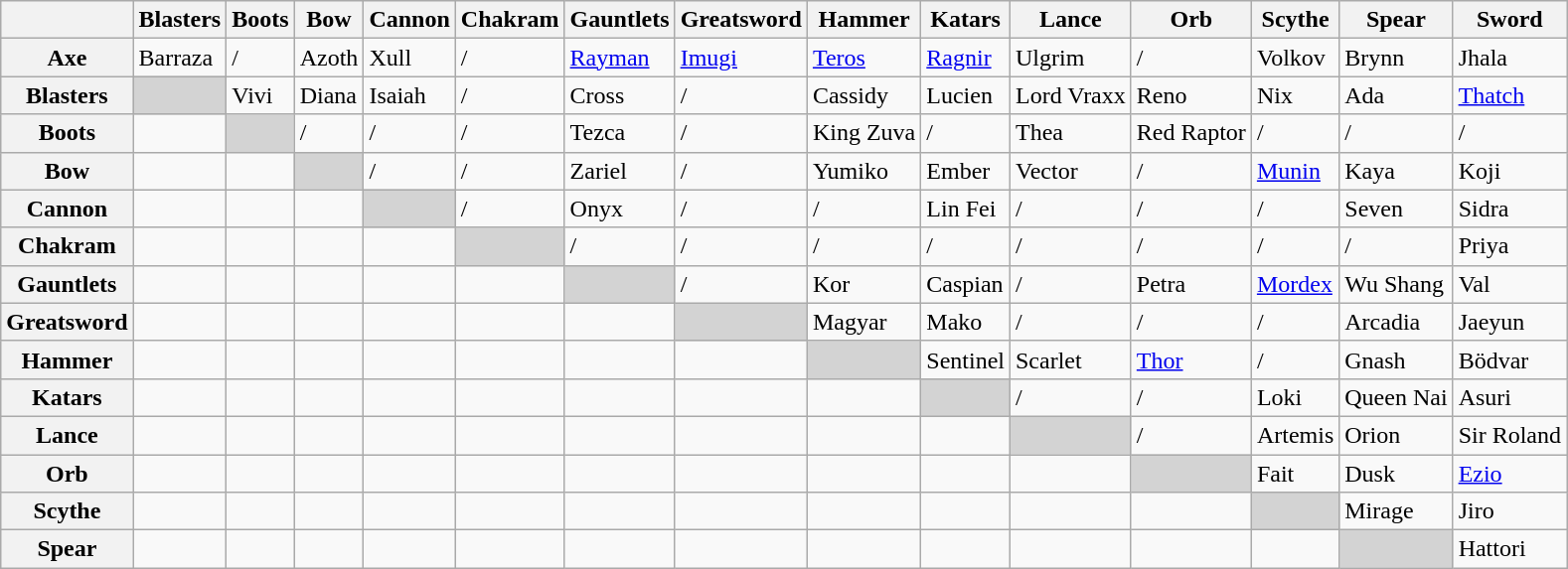<table class="wikitable">
<tr>
<th></th>
<th>Blasters</th>
<th>Boots</th>
<th>Bow</th>
<th>Cannon</th>
<th>Chakram</th>
<th>Gauntlets</th>
<th>Greatsword</th>
<th>Hammer</th>
<th>Katars</th>
<th>Lance</th>
<th>Orb</th>
<th>Scythe</th>
<th>Spear</th>
<th>Sword</th>
</tr>
<tr>
<th scope=row>Axe</th>
<td>Barraza</td>
<td>/</td>
<td>Azoth</td>
<td>Xull</td>
<td>/</td>
<td><a href='#'>Rayman</a></td>
<td><a href='#'>Imugi</a></td>
<td><a href='#'>Teros</a></td>
<td><a href='#'>Ragnir</a></td>
<td>Ulgrim</td>
<td>/</td>
<td>Volkov</td>
<td>Brynn</td>
<td>Jhala</td>
</tr>
<tr>
<th scope=row>Blasters</th>
<td style="background:lightgrey"></td>
<td>Vivi</td>
<td>Diana</td>
<td>Isaiah</td>
<td>/</td>
<td>Cross</td>
<td>/</td>
<td>Cassidy</td>
<td>Lucien</td>
<td>Lord Vraxx</td>
<td>Reno</td>
<td>Nix</td>
<td>Ada</td>
<td><a href='#'>Thatch</a></td>
</tr>
<tr>
<th scope=row>Boots</th>
<td></td>
<td style="background:lightgrey"></td>
<td>/</td>
<td>/</td>
<td>/</td>
<td>Tezca</td>
<td>/</td>
<td>King Zuva</td>
<td>/</td>
<td>Thea</td>
<td>Red Raptor</td>
<td>/</td>
<td>/</td>
<td>/</td>
</tr>
<tr>
<th scope=row>Bow</th>
<td></td>
<td></td>
<td style="background:lightgrey"></td>
<td>/</td>
<td>/</td>
<td>Zariel</td>
<td>/</td>
<td>Yumiko</td>
<td>Ember</td>
<td>Vector</td>
<td>/</td>
<td><a href='#'>Munin</a></td>
<td>Kaya</td>
<td>Koji</td>
</tr>
<tr>
<th scope=row>Cannon</th>
<td></td>
<td></td>
<td></td>
<td style="background:lightgrey"></td>
<td>/</td>
<td>Onyx</td>
<td>/</td>
<td>/</td>
<td>Lin Fei</td>
<td>/</td>
<td>/</td>
<td>/</td>
<td>Seven</td>
<td>Sidra</td>
</tr>
<tr>
<th scope=row>Chakram</th>
<td></td>
<td></td>
<td></td>
<td></td>
<td style="background:lightgrey"></td>
<td>/</td>
<td>/</td>
<td>/</td>
<td>/</td>
<td>/</td>
<td>/</td>
<td>/</td>
<td />/</td>
<td>Priya</td>
</tr>
<tr>
<th scope="row">Gauntlets</th>
<td></td>
<td></td>
<td></td>
<td></td>
<td></td>
<td style="background:lightgrey"></td>
<td>/</td>
<td>Kor</td>
<td>Caspian</td>
<td>/</td>
<td>Petra</td>
<td><a href='#'>Mordex</a></td>
<td>Wu Shang</td>
<td>Val</td>
</tr>
<tr>
<th scope="row">Greatsword</th>
<td></td>
<td></td>
<td></td>
<td></td>
<td></td>
<td></td>
<td style="background:lightgrey"></td>
<td>Magyar</td>
<td>Mako</td>
<td>/</td>
<td>/</td>
<td>/</td>
<td>Arcadia</td>
<td>Jaeyun</td>
</tr>
<tr>
<th scope="row">Hammer</th>
<td></td>
<td></td>
<td></td>
<td></td>
<td></td>
<td></td>
<td></td>
<td style="background:lightgrey"></td>
<td>Sentinel</td>
<td>Scarlet</td>
<td><a href='#'>Thor</a></td>
<td>/</td>
<td>Gnash</td>
<td>Bödvar</td>
</tr>
<tr>
<th scope="row">Katars</th>
<td></td>
<td></td>
<td></td>
<td></td>
<td></td>
<td></td>
<td></td>
<td></td>
<td style="background:lightgrey"></td>
<td>/</td>
<td>/</td>
<td>Loki</td>
<td>Queen Nai</td>
<td>Asuri</td>
</tr>
<tr>
<th scope="row">Lance</th>
<td></td>
<td></td>
<td></td>
<td></td>
<td></td>
<td></td>
<td></td>
<td></td>
<td></td>
<td style="background:lightgrey"></td>
<td>/</td>
<td>Artemis</td>
<td>Orion</td>
<td>Sir Roland</td>
</tr>
<tr>
<th scope="row">Orb</th>
<td></td>
<td></td>
<td></td>
<td></td>
<td></td>
<td></td>
<td></td>
<td></td>
<td></td>
<td></td>
<td style="background:lightgrey"></td>
<td>Fait</td>
<td>Dusk</td>
<td><a href='#'>Ezio</a></td>
</tr>
<tr>
<th scope="row">Scythe</th>
<td></td>
<td></td>
<td></td>
<td></td>
<td></td>
<td></td>
<td></td>
<td></td>
<td></td>
<td></td>
<td></td>
<td style="background:lightgrey"></td>
<td>Mirage</td>
<td>Jiro</td>
</tr>
<tr>
<th scope="row">Spear</th>
<td></td>
<td></td>
<td></td>
<td></td>
<td></td>
<td></td>
<td></td>
<td></td>
<td></td>
<td></td>
<td></td>
<td></td>
<td style="background:lightgrey"></td>
<td>Hattori</td>
</tr>
</table>
